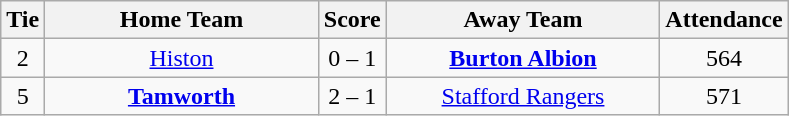<table class="wikitable" style="text-align:center;">
<tr>
<th width=20>Tie</th>
<th width=175>Home Team</th>
<th width=20>Score</th>
<th width=175>Away Team</th>
<th width=20>Attendance</th>
</tr>
<tr>
<td>2</td>
<td><a href='#'>Histon</a></td>
<td>0 – 1</td>
<td><strong><a href='#'>Burton Albion</a></strong></td>
<td>564</td>
</tr>
<tr>
<td>5</td>
<td><strong><a href='#'>Tamworth</a></strong></td>
<td>2 – 1</td>
<td><a href='#'>Stafford Rangers</a></td>
<td>571</td>
</tr>
</table>
